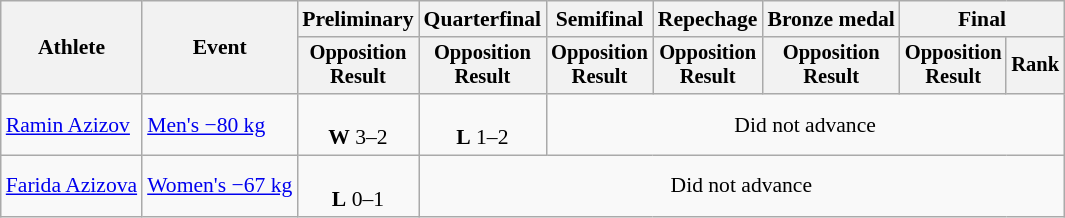<table class="wikitable" style="text-align:left; font-size:90%">
<tr>
<th rowspan="2">Athlete</th>
<th rowspan="2">Event</th>
<th>Preliminary</th>
<th>Quarterfinal</th>
<th>Semifinal</th>
<th>Repechage</th>
<th>Bronze medal</th>
<th colspan=2>Final</th>
</tr>
<tr style="font-size: 95%">
<th>Opposition<br>Result</th>
<th>Opposition<br>Result</th>
<th>Opposition<br>Result</th>
<th>Opposition<br>Result</th>
<th>Opposition<br>Result</th>
<th>Opposition<br>Result</th>
<th>Rank</th>
</tr>
<tr align=center>
<td align=left><a href='#'>Ramin Azizov</a></td>
<td align=left><a href='#'>Men's −80 kg</a></td>
<td><br><strong>W</strong> 3–2</td>
<td><br><strong>L</strong> 1–2</td>
<td colspan=5>Did not advance</td>
</tr>
<tr align=center>
<td align=left><a href='#'>Farida Azizova</a></td>
<td align=left><a href='#'>Women's −67 kg</a></td>
<td><br><strong>L</strong> 0–1</td>
<td colspan=6>Did not advance</td>
</tr>
</table>
